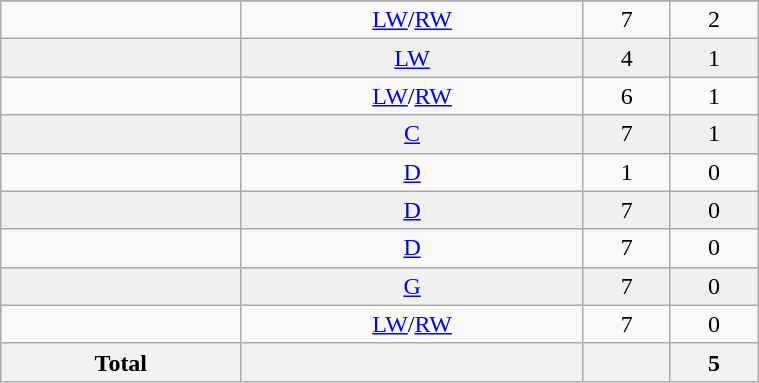<table class="wikitable sortable" width ="40%">
<tr align="center">
</tr>
<tr align="center" bgcolor="">
<td></td>
<td><a href='#'>LW</a>/<a href='#'>RW</a></td>
<td>7</td>
<td>2</td>
</tr>
<tr align="center" bgcolor="f0f0f0">
<td></td>
<td><a href='#'>LW</a></td>
<td>4</td>
<td>1</td>
</tr>
<tr align="center" bgcolor="">
<td></td>
<td><a href='#'>LW</a>/<a href='#'>RW</a></td>
<td>6</td>
<td>1</td>
</tr>
<tr align="center" bgcolor="f0f0f0">
<td></td>
<td><a href='#'>C</a></td>
<td>7</td>
<td>1</td>
</tr>
<tr align="center" bgcolor="">
<td></td>
<td><a href='#'>D</a></td>
<td>1</td>
<td>0</td>
</tr>
<tr align="center" bgcolor="f0f0f0">
<td></td>
<td><a href='#'>D</a></td>
<td>7</td>
<td>0</td>
</tr>
<tr align="center" bgcolor="">
<td></td>
<td><a href='#'>D</a></td>
<td>7</td>
<td>0</td>
</tr>
<tr align="center" bgcolor="f0f0f0">
<td></td>
<td><a href='#'>G</a></td>
<td>7</td>
<td>0</td>
</tr>
<tr align="center" bgcolor="">
<td></td>
<td><a href='#'>LW</a>/<a href='#'>RW</a></td>
<td>7</td>
<td>0</td>
</tr>
<tr>
<th>Total</th>
<th></th>
<th></th>
<th>5</th>
</tr>
</table>
